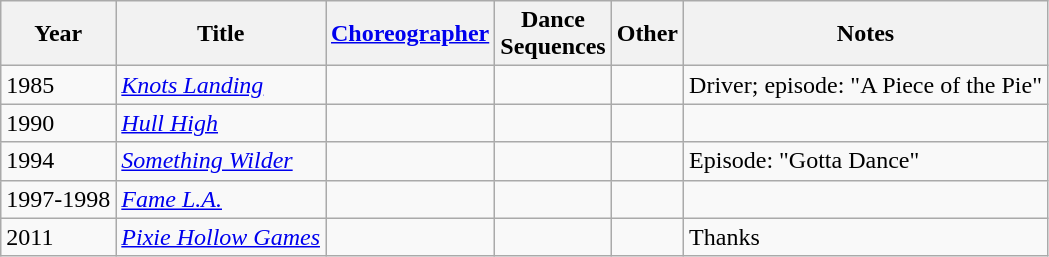<table class="wikitable">
<tr>
<th>Year</th>
<th>Title</th>
<th><a href='#'>Choreographer</a></th>
<th>Dance<br>Sequences</th>
<th>Other</th>
<th>Notes</th>
</tr>
<tr>
<td>1985</td>
<td><em><a href='#'>Knots Landing</a></em></td>
<td></td>
<td></td>
<td></td>
<td>Driver; episode: "A Piece of the Pie"</td>
</tr>
<tr>
<td>1990</td>
<td><em><a href='#'>Hull High</a></em></td>
<td></td>
<td></td>
<td></td>
<td></td>
</tr>
<tr>
<td>1994</td>
<td><em><a href='#'>Something Wilder</a></em></td>
<td></td>
<td></td>
<td></td>
<td>Episode: "Gotta Dance"</td>
</tr>
<tr>
<td>1997-1998</td>
<td><em><a href='#'>Fame L.A.</a></em></td>
<td></td>
<td></td>
<td></td>
<td></td>
</tr>
<tr>
<td>2011</td>
<td><em><a href='#'>Pixie Hollow Games</a></em></td>
<td></td>
<td></td>
<td></td>
<td>Thanks</td>
</tr>
</table>
